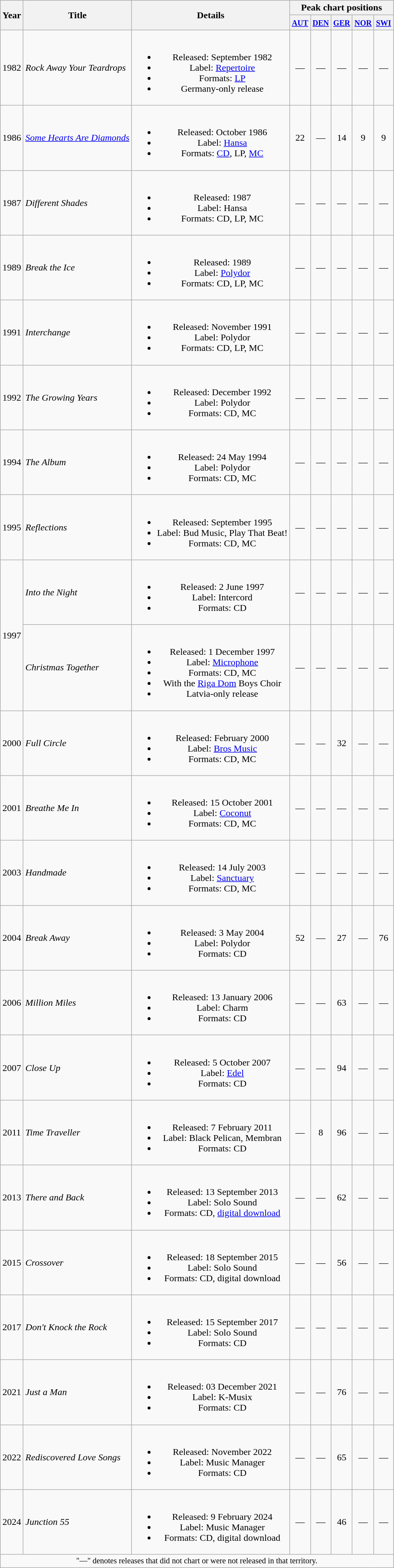<table class="wikitable" style="text-align:center">
<tr>
<th rowspan="2">Year</th>
<th rowspan="2">Title</th>
<th rowspan="2">Details</th>
<th colspan="5">Peak chart positions</th>
</tr>
<tr>
<th><small><a href='#'>AUT</a></small><br></th>
<th><small><a href='#'>DEN</a></small><br></th>
<th><small><a href='#'>GER</a></small><br></th>
<th><small><a href='#'>NOR</a></small><br></th>
<th><small><a href='#'>SWI</a></small><br></th>
</tr>
<tr>
<td>1982</td>
<td align="left"><em>Rock Away Your Teardrops</em></td>
<td><br><ul><li>Released: September 1982</li><li>Label: <a href='#'>Repertoire</a></li><li>Formats: <a href='#'>LP</a></li><li>Germany-only release</li></ul></td>
<td>—</td>
<td>—</td>
<td>—</td>
<td>—</td>
<td>—</td>
</tr>
<tr>
<td>1986</td>
<td align="left"><em><a href='#'>Some Hearts Are Diamonds</a></em></td>
<td><br><ul><li>Released: October 1986</li><li>Label: <a href='#'>Hansa</a></li><li>Formats: <a href='#'>CD</a>, LP, <a href='#'>MC</a></li></ul></td>
<td>22</td>
<td>—</td>
<td>14</td>
<td>9</td>
<td>9</td>
</tr>
<tr>
<td>1987</td>
<td align="left"><em>Different Shades</em></td>
<td><br><ul><li>Released: 1987</li><li>Label: Hansa</li><li>Formats: CD, LP, MC</li></ul></td>
<td>—</td>
<td>—</td>
<td>—</td>
<td>—</td>
<td>—</td>
</tr>
<tr>
<td>1989</td>
<td align="left"><em>Break the Ice</em></td>
<td><br><ul><li>Released: 1989</li><li>Label: <a href='#'>Polydor</a></li><li>Formats: CD, LP, MC</li></ul></td>
<td>—</td>
<td>—</td>
<td>—</td>
<td>—</td>
<td>—</td>
</tr>
<tr>
<td>1991</td>
<td align="left"><em>Interchange</em></td>
<td><br><ul><li>Released: November 1991</li><li>Label: Polydor</li><li>Formats: CD, LP, MC</li></ul></td>
<td>—</td>
<td>—</td>
<td>—</td>
<td>—</td>
<td>—</td>
</tr>
<tr>
<td>1992</td>
<td align="left"><em>The Growing Years</em></td>
<td><br><ul><li>Released: December 1992</li><li>Label: Polydor</li><li>Formats: CD, MC</li></ul></td>
<td>—</td>
<td>—</td>
<td>—</td>
<td>—</td>
<td>—</td>
</tr>
<tr>
<td>1994</td>
<td align="left"><em>The Album</em></td>
<td><br><ul><li>Released: 24 May 1994</li><li>Label: Polydor</li><li>Formats: CD, MC</li></ul></td>
<td>—</td>
<td>—</td>
<td>—</td>
<td>—</td>
<td>—</td>
</tr>
<tr>
<td>1995</td>
<td align="left"><em>Reflections</em></td>
<td><br><ul><li>Released: September 1995</li><li>Label: Bud Music, Play That Beat!</li><li>Formats: CD, MC</li></ul></td>
<td>—</td>
<td>—</td>
<td>—</td>
<td>—</td>
<td>—</td>
</tr>
<tr>
<td rowspan="2">1997</td>
<td align="left"><em>Into the Night</em></td>
<td><br><ul><li>Released: 2 June 1997</li><li>Label: Intercord</li><li>Formats: CD</li></ul></td>
<td>—</td>
<td>—</td>
<td>—</td>
<td>—</td>
<td>—</td>
</tr>
<tr>
<td align="left"><em>Christmas Together</em></td>
<td><br><ul><li>Released: 1 December 1997</li><li>Label: <a href='#'>Microphone</a></li><li>Formats: CD, MC</li><li>With the <a href='#'>Riga Dom</a> Boys Choir</li><li>Latvia-only release</li></ul></td>
<td>—</td>
<td>—</td>
<td>—</td>
<td>—</td>
<td>—</td>
</tr>
<tr>
<td>2000</td>
<td align="left"><em>Full Circle</em></td>
<td><br><ul><li>Released: February 2000</li><li>Label: <a href='#'>Bros Music</a></li><li>Formats: CD, MC</li></ul></td>
<td>—</td>
<td>—</td>
<td>32</td>
<td>—</td>
<td>—</td>
</tr>
<tr>
<td>2001</td>
<td align="left"><em>Breathe Me In</em></td>
<td><br><ul><li>Released: 15 October 2001</li><li>Label: <a href='#'>Coconut</a></li><li>Formats: CD, MC</li></ul></td>
<td>—</td>
<td>—</td>
<td>—</td>
<td>—</td>
<td>—</td>
</tr>
<tr>
<td>2003</td>
<td align="left"><em>Handmade</em></td>
<td><br><ul><li>Released: 14 July 2003</li><li>Label: <a href='#'>Sanctuary</a></li><li>Formats: CD, MC</li></ul></td>
<td>—</td>
<td>—</td>
<td>—</td>
<td>—</td>
<td>—</td>
</tr>
<tr>
<td>2004</td>
<td align="left"><em>Break Away</em></td>
<td><br><ul><li>Released: 3 May 2004</li><li>Label: Polydor</li><li>Formats: CD</li></ul></td>
<td>52</td>
<td>—</td>
<td>27</td>
<td>—</td>
<td>76</td>
</tr>
<tr>
<td>2006</td>
<td align="left"><em>Million Miles</em></td>
<td><br><ul><li>Released: 13 January 2006</li><li>Label: Charm</li><li>Formats: CD</li></ul></td>
<td>—</td>
<td>—</td>
<td>63</td>
<td>—</td>
<td>—</td>
</tr>
<tr>
<td>2007</td>
<td align="left"><em>Close Up</em></td>
<td><br><ul><li>Released: 5 October 2007</li><li>Label: <a href='#'>Edel</a></li><li>Formats: CD</li></ul></td>
<td>—</td>
<td>—</td>
<td>94</td>
<td>—</td>
<td>—</td>
</tr>
<tr>
<td>2011</td>
<td align="left"><em>Time Traveller</em></td>
<td><br><ul><li>Released: 7 February 2011</li><li>Label: Black Pelican, Membran</li><li>Formats: CD</li></ul></td>
<td>—</td>
<td>8</td>
<td>96</td>
<td>—</td>
<td>—</td>
</tr>
<tr>
<td>2013</td>
<td align="left"><em>There and Back</em></td>
<td><br><ul><li>Released: 13 September 2013</li><li>Label: Solo Sound</li><li>Formats: CD, <a href='#'>digital download</a></li></ul></td>
<td>—</td>
<td>—</td>
<td>62</td>
<td>—</td>
<td>—</td>
</tr>
<tr>
<td>2015</td>
<td align="left"><em>Crossover</em></td>
<td><br><ul><li>Released: 18 September 2015</li><li>Label: Solo Sound</li><li>Formats: CD, digital download</li></ul></td>
<td>—</td>
<td>—</td>
<td>56</td>
<td>—</td>
<td>—</td>
</tr>
<tr>
<td>2017</td>
<td align="left"><em>Don't Knock the Rock</em></td>
<td><br><ul><li>Released: 15 September 2017</li><li>Label: Solo Sound</li><li>Formats: CD</li></ul></td>
<td>—</td>
<td>—</td>
<td>—</td>
<td>—</td>
<td>—</td>
</tr>
<tr>
<td>2021</td>
<td align="left"><em>Just a Man</em></td>
<td><br><ul><li>Released: 03 December 2021</li><li>Label: K-Musix</li><li>Formats: CD</li></ul></td>
<td>—</td>
<td>—</td>
<td>76</td>
<td>—</td>
<td>—</td>
</tr>
<tr>
<td>2022</td>
<td align="left"><em>Rediscovered Love Songs</em></td>
<td><br><ul><li>Released: November 2022</li><li>Label: Music Manager</li><li>Formats: CD</li></ul></td>
<td>—</td>
<td>—</td>
<td>65</td>
<td>—</td>
<td>—</td>
</tr>
<tr>
<td>2024</td>
<td align="left"><em>Junction 55</em></td>
<td><br><ul><li>Released: 9 February 2024</li><li>Label: Music Manager</li><li>Formats: CD, digital download</li></ul></td>
<td>—</td>
<td>—</td>
<td>46</td>
<td>—</td>
<td>—</td>
</tr>
<tr>
<td colspan="8" style="font-size:85%">"—" denotes releases that did not chart or were not released in that territory.</td>
</tr>
</table>
